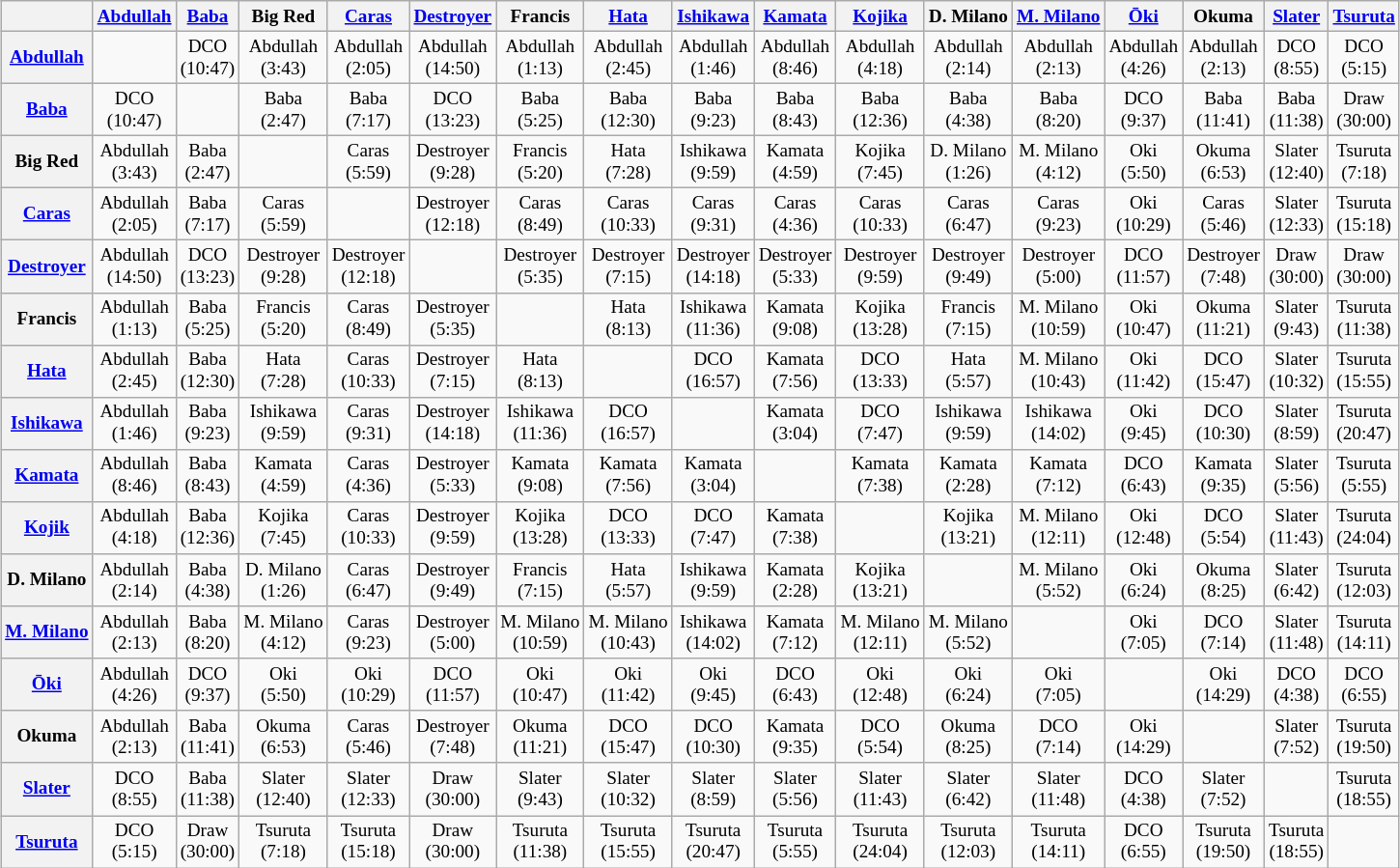<table class="wikitable" style="margin:1em auto; font-size:80%;text-align:center">
<tr>
<th></th>
<th><a href='#'>Abdullah</a></th>
<th><a href='#'>Baba</a></th>
<th>Big Red</th>
<th><a href='#'>Caras</a></th>
<th><a href='#'>Destroyer</a></th>
<th>Francis</th>
<th><a href='#'>Hata</a></th>
<th><a href='#'>Ishikawa</a></th>
<th><a href='#'>Kamata</a></th>
<th><a href='#'>Kojika</a></th>
<th>D. Milano</th>
<th><a href='#'>M. Milano</a></th>
<th><a href='#'>Ōki</a></th>
<th>Okuma</th>
<th><a href='#'>Slater</a></th>
<th><a href='#'>Tsuruta</a></th>
</tr>
<tr>
<th><a href='#'>Abdullah</a></th>
<td></td>
<td>DCO<br>(10:47)</td>
<td>Abdullah<br>(3:43)</td>
<td>Abdullah<br>(2:05)</td>
<td>Abdullah<br>(14:50)</td>
<td>Abdullah<br>(1:13)</td>
<td>Abdullah<br>(2:45)</td>
<td>Abdullah<br>(1:46)</td>
<td>Abdullah<br>(8:46)</td>
<td>Abdullah<br>(4:18)</td>
<td>Abdullah<br>(2:14)</td>
<td>Abdullah<br>(2:13)</td>
<td>Abdullah<br>(4:26)</td>
<td>Abdullah<br>(2:13)</td>
<td>DCO<br>(8:55)</td>
<td>DCO<br>(5:15)</td>
</tr>
<tr>
<th><a href='#'>Baba</a></th>
<td>DCO<br>(10:47)</td>
<td></td>
<td>Baba<br>(2:47)</td>
<td>Baba<br>(7:17)</td>
<td>DCO<br>(13:23)</td>
<td>Baba<br>(5:25)</td>
<td>Baba<br>(12:30)</td>
<td>Baba<br>(9:23)</td>
<td>Baba<br>(8:43)</td>
<td>Baba<br>(12:36)</td>
<td>Baba<br>(4:38)</td>
<td>Baba<br>(8:20)</td>
<td>DCO<br>(9:37)</td>
<td>Baba<br>(11:41)</td>
<td>Baba<br>(11:38)</td>
<td>Draw<br>(30:00)</td>
</tr>
<tr>
<th>Big Red</th>
<td>Abdullah<br>(3:43)</td>
<td>Baba<br>(2:47)</td>
<td></td>
<td>Caras<br>(5:59)</td>
<td>Destroyer<br>(9:28)</td>
<td>Francis<br>(5:20)</td>
<td>Hata<br>(7:28)</td>
<td>Ishikawa<br>(9:59)</td>
<td>Kamata<br>(4:59)</td>
<td>Kojika<br>(7:45)</td>
<td>D. Milano<br>(1:26)</td>
<td>M. Milano<br>(4:12)</td>
<td>Oki<br>(5:50)</td>
<td>Okuma<br>(6:53)</td>
<td>Slater<br>(12:40)</td>
<td>Tsuruta<br>(7:18)</td>
</tr>
<tr>
<th><a href='#'>Caras</a></th>
<td>Abdullah<br>(2:05)</td>
<td>Baba<br>(7:17)</td>
<td>Caras<br>(5:59)</td>
<td></td>
<td>Destroyer<br>(12:18)</td>
<td>Caras<br>(8:49)</td>
<td>Caras<br>(10:33)</td>
<td>Caras<br>(9:31)</td>
<td>Caras<br>(4:36)</td>
<td>Caras<br>(10:33)</td>
<td>Caras<br>(6:47)</td>
<td>Caras<br>(9:23)</td>
<td>Oki<br>(10:29)</td>
<td>Caras<br>(5:46)</td>
<td>Slater<br>(12:33)</td>
<td>Tsuruta<br>(15:18)</td>
</tr>
<tr>
<th><a href='#'>Destroyer</a></th>
<td>Abdullah<br>(14:50)</td>
<td>DCO<br>(13:23)</td>
<td>Destroyer<br>(9:28)</td>
<td>Destroyer<br>(12:18)</td>
<td></td>
<td>Destroyer<br>(5:35)</td>
<td>Destroyer<br>(7:15)</td>
<td>Destroyer<br>(14:18)</td>
<td>Destroyer<br>(5:33)</td>
<td>Destroyer<br>(9:59)</td>
<td>Destroyer<br>(9:49)</td>
<td>Destroyer<br>(5:00)</td>
<td>DCO<br>(11:57)</td>
<td>Destroyer<br>(7:48)</td>
<td>Draw<br>(30:00)</td>
<td>Draw<br>(30:00)</td>
</tr>
<tr>
<th>Francis</th>
<td>Abdullah<br>(1:13)</td>
<td>Baba<br>(5:25)</td>
<td>Francis<br>(5:20)</td>
<td>Caras<br>(8:49)</td>
<td>Destroyer<br>(5:35)</td>
<td></td>
<td>Hata<br>(8:13)</td>
<td>Ishikawa<br>(11:36)</td>
<td>Kamata<br>(9:08)</td>
<td>Kojika<br>(13:28)</td>
<td>Francis<br>(7:15)</td>
<td>M. Milano<br>(10:59)</td>
<td>Oki<br>(10:47)</td>
<td>Okuma<br>(11:21)</td>
<td>Slater<br>(9:43)</td>
<td>Tsuruta<br>(11:38)</td>
</tr>
<tr>
<th><a href='#'>Hata</a></th>
<td>Abdullah<br>(2:45)</td>
<td>Baba<br>(12:30)</td>
<td>Hata<br>(7:28)</td>
<td>Caras<br>(10:33)</td>
<td>Destroyer<br>(7:15)</td>
<td>Hata<br>(8:13)</td>
<td></td>
<td>DCO<br>(16:57)</td>
<td>Kamata<br>(7:56)</td>
<td>DCO<br>(13:33)</td>
<td>Hata<br>(5:57)</td>
<td>M. Milano<br>(10:43)</td>
<td>Oki<br>(11:42)</td>
<td>DCO<br>(15:47)</td>
<td>Slater<br>(10:32)</td>
<td>Tsuruta<br>(15:55)</td>
</tr>
<tr>
<th><a href='#'>Ishikawa</a></th>
<td>Abdullah<br>(1:46)</td>
<td>Baba<br>(9:23)</td>
<td>Ishikawa<br>(9:59)</td>
<td>Caras<br>(9:31)</td>
<td>Destroyer<br>(14:18)</td>
<td>Ishikawa<br>(11:36)</td>
<td>DCO<br>(16:57)</td>
<td></td>
<td>Kamata<br>(3:04)</td>
<td>DCO<br>(7:47)</td>
<td>Ishikawa<br>(9:59)</td>
<td>Ishikawa<br>(14:02)</td>
<td>Oki<br>(9:45)</td>
<td>DCO<br>(10:30)</td>
<td>Slater<br>(8:59)</td>
<td>Tsuruta<br>(20:47)</td>
</tr>
<tr>
<th><a href='#'>Kamata</a></th>
<td>Abdullah<br>(8:46)</td>
<td>Baba<br>(8:43)</td>
<td>Kamata<br>(4:59)</td>
<td>Caras<br>(4:36)</td>
<td>Destroyer<br>(5:33)</td>
<td>Kamata<br>(9:08)</td>
<td>Kamata<br>(7:56)</td>
<td>Kamata<br>(3:04)</td>
<td></td>
<td>Kamata<br>(7:38)</td>
<td>Kamata<br>(2:28)</td>
<td>Kamata<br>(7:12)</td>
<td>DCO<br>(6:43)</td>
<td>Kamata<br>(9:35)</td>
<td>Slater<br>(5:56)</td>
<td>Tsuruta<br>(5:55)</td>
</tr>
<tr>
<th><a href='#'>Kojik</a></th>
<td>Abdullah<br>(4:18)</td>
<td>Baba<br>(12:36)</td>
<td>Kojika<br>(7:45)</td>
<td>Caras<br>(10:33)</td>
<td>Destroyer<br>(9:59)</td>
<td>Kojika<br>(13:28)</td>
<td>DCO<br>(13:33)</td>
<td>DCO<br>(7:47)</td>
<td>Kamata<br>(7:38)</td>
<td></td>
<td>Kojika<br>(13:21)</td>
<td>M. Milano<br>(12:11)</td>
<td>Oki<br>(12:48)</td>
<td>DCO<br>(5:54)</td>
<td>Slater<br>(11:43)</td>
<td>Tsuruta<br>(24:04)</td>
</tr>
<tr>
<th>D. Milano</th>
<td>Abdullah<br>(2:14)</td>
<td>Baba<br>(4:38)</td>
<td>D. Milano<br>(1:26)</td>
<td>Caras<br>(6:47)</td>
<td>Destroyer<br>(9:49)</td>
<td>Francis<br>(7:15)</td>
<td>Hata<br>(5:57)</td>
<td>Ishikawa<br>(9:59)</td>
<td>Kamata<br>(2:28)</td>
<td>Kojika<br>(13:21)</td>
<td></td>
<td>M. Milano<br>(5:52)</td>
<td>Oki<br>(6:24)</td>
<td>Okuma<br>(8:25)</td>
<td>Slater<br>(6:42)</td>
<td>Tsuruta<br>(12:03)</td>
</tr>
<tr>
<th><a href='#'>M. Milano</a></th>
<td>Abdullah<br>(2:13)</td>
<td>Baba<br>(8:20)</td>
<td>M. Milano<br>(4:12)</td>
<td>Caras<br>(9:23)</td>
<td>Destroyer<br>(5:00)</td>
<td>M. Milano<br>(10:59)</td>
<td>M. Milano<br>(10:43)</td>
<td>Ishikawa<br>(14:02)</td>
<td>Kamata<br>(7:12)</td>
<td>M. Milano<br>(12:11)</td>
<td>M. Milano<br>(5:52)</td>
<td></td>
<td>Oki<br>(7:05)</td>
<td>DCO<br>(7:14)</td>
<td>Slater<br>(11:48)</td>
<td>Tsuruta<br>(14:11)</td>
</tr>
<tr>
<th><a href='#'>Ōki</a></th>
<td>Abdullah<br>(4:26)</td>
<td>DCO<br>(9:37)</td>
<td>Oki<br>(5:50)</td>
<td>Oki<br>(10:29)</td>
<td>DCO<br>(11:57)</td>
<td>Oki<br>(10:47)</td>
<td>Oki<br>(11:42)</td>
<td>Oki<br>(9:45)</td>
<td>DCO<br>(6:43)</td>
<td>Oki<br>(12:48)</td>
<td>Oki<br>(6:24)</td>
<td>Oki<br>(7:05)</td>
<td></td>
<td>Oki<br>(14:29)</td>
<td>DCO<br>(4:38)</td>
<td>DCO<br>(6:55)</td>
</tr>
<tr>
<th>Okuma</th>
<td>Abdullah<br>(2:13)</td>
<td>Baba<br>(11:41)</td>
<td>Okuma<br>(6:53)</td>
<td>Caras<br>(5:46)</td>
<td>Destroyer<br>(7:48)</td>
<td>Okuma<br>(11:21)</td>
<td>DCO<br>(15:47)</td>
<td>DCO<br>(10:30)</td>
<td>Kamata<br>(9:35)</td>
<td>DCO<br>(5:54)</td>
<td>Okuma<br>(8:25)</td>
<td>DCO<br>(7:14)</td>
<td>Oki<br>(14:29)</td>
<td></td>
<td>Slater<br>(7:52)</td>
<td>Tsuruta<br>(19:50)</td>
</tr>
<tr>
<th><a href='#'>Slater</a></th>
<td>DCO<br>(8:55)</td>
<td>Baba<br>(11:38)</td>
<td>Slater<br>(12:40)</td>
<td>Slater<br>(12:33)</td>
<td>Draw<br>(30:00)</td>
<td>Slater<br>(9:43)</td>
<td>Slater<br>(10:32)</td>
<td>Slater<br>(8:59)</td>
<td>Slater<br>(5:56)</td>
<td>Slater<br>(11:43)</td>
<td>Slater<br>(6:42)</td>
<td>Slater<br>(11:48)</td>
<td>DCO<br>(4:38)</td>
<td>Slater<br>(7:52)</td>
<td></td>
<td>Tsuruta<br>(18:55)</td>
</tr>
<tr>
<th><a href='#'>Tsuruta</a></th>
<td>DCO<br>(5:15)</td>
<td>Draw<br>(30:00)</td>
<td>Tsuruta<br>(7:18)</td>
<td>Tsuruta<br>(15:18)</td>
<td>Draw<br>(30:00)</td>
<td>Tsuruta<br>(11:38)</td>
<td>Tsuruta<br>(15:55)</td>
<td>Tsuruta<br>(20:47)</td>
<td>Tsuruta<br>(5:55)</td>
<td>Tsuruta<br>(24:04)</td>
<td>Tsuruta<br>(12:03)</td>
<td>Tsuruta<br>(14:11)</td>
<td>DCO<br>(6:55)</td>
<td>Tsuruta<br>(19:50)</td>
<td>Tsuruta<br>(18:55)</td>
<td></td>
</tr>
</table>
